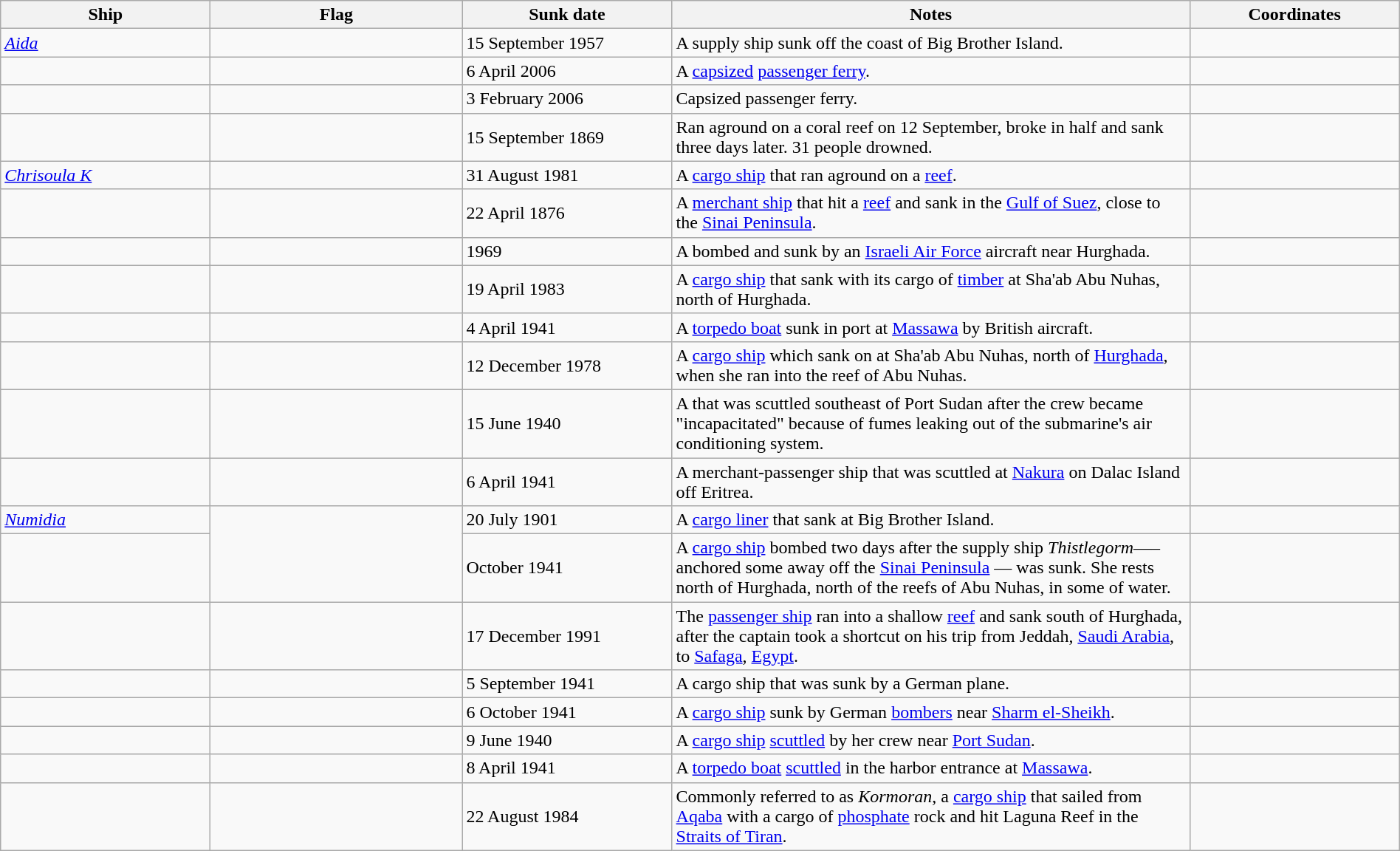<table class="wikitable sortable" style="width:100%" |>
<tr>
<th style="width:15%">Ship</th>
<th style="width:18%">Flag</th>
<th style="width:15%">Sunk date</th>
<th style="width:37%">Notes</th>
<th style="width:15%">Coordinates</th>
</tr>
<tr>
<td><a href='#'><em>Aida</em></a></td>
<td></td>
<td>15 September 1957</td>
<td>A supply ship sunk off the coast of Big Brother Island.</td>
<td></td>
</tr>
<tr>
<td></td>
<td></td>
<td>6 April 2006</td>
<td>A <a href='#'>capsized</a> <a href='#'>passenger ferry</a>.</td>
<td></td>
</tr>
<tr>
<td></td>
<td></td>
<td>3 February 2006</td>
<td>Capsized passenger ferry.</td>
<td></td>
</tr>
<tr>
<td></td>
<td></td>
<td>15 September 1869</td>
<td>Ran aground on a coral reef on 12 September, broke in half and sank three days later. 31 people drowned.</td>
<td></td>
</tr>
<tr>
<td><a href='#'><em>Chrisoula K</em></a></td>
<td></td>
<td>31 August 1981</td>
<td>A <a href='#'>cargo ship</a> that ran aground on a <a href='#'>reef</a>.</td>
<td></td>
</tr>
<tr>
<td></td>
<td></td>
<td>22 April 1876</td>
<td>A <a href='#'>merchant ship</a> that hit a <a href='#'>reef</a> and sank in the <a href='#'>Gulf of Suez</a>, close to the <a href='#'>Sinai Peninsula</a>.</td>
<td></td>
</tr>
<tr>
<td></td>
<td></td>
<td>1969</td>
<td>A  bombed and sunk by an <a href='#'>Israeli Air Force</a> aircraft near Hurghada.</td>
<td></td>
</tr>
<tr>
<td></td>
<td></td>
<td>19 April 1983</td>
<td>A <a href='#'>cargo ship</a> that sank with its cargo of <a href='#'>timber</a> at Sha'ab Abu Nuhas, north of Hurghada.</td>
<td></td>
</tr>
<tr>
<td></td>
<td></td>
<td>4 April 1941</td>
<td>A <a href='#'>torpedo boat</a> sunk in port at <a href='#'>Massawa</a> by British aircraft.</td>
<td></td>
</tr>
<tr>
<td></td>
<td></td>
<td>12 December 1978</td>
<td>A <a href='#'>cargo ship</a> which sank on at Sha'ab Abu Nuhas, north of <a href='#'>Hurghada</a>, when she ran into the reef of Abu Nuhas.</td>
<td></td>
</tr>
<tr>
<td></td>
<td></td>
<td>15 June 1940</td>
<td>A  that was scuttled southeast of Port Sudan after the crew became "incapacitated" because of fumes leaking out of the submarine's air conditioning system.</td>
<td></td>
</tr>
<tr>
<td></td>
<td></td>
<td>6 April 1941</td>
<td>A merchant-passenger ship that was scuttled at <a href='#'>Nakura</a> on Dalac Island off Eritrea.</td>
<td></td>
</tr>
<tr>
<td><a href='#'><em>Numidia</em></a></td>
<td rowspan="2"></td>
<td>20 July 1901</td>
<td>A <a href='#'>cargo liner</a> that sank at Big Brother Island.</td>
<td></td>
</tr>
<tr>
<td></td>
<td>October 1941</td>
<td>A <a href='#'>cargo ship</a> bombed two days after the supply ship <em>Thistlegorm</em>—– anchored some  away off the <a href='#'>Sinai Peninsula</a> — was sunk. She rests north of Hurghada, north of the reefs of Abu Nuhas, in some  of water.</td>
<td></td>
</tr>
<tr>
<td></td>
<td></td>
<td>17 December 1991</td>
<td>The <a href='#'>passenger ship</a> ran into a shallow <a href='#'>reef</a> and sank  south of Hurghada, after the captain took a shortcut on his trip from Jeddah, <a href='#'>Saudi Arabia</a>, to <a href='#'>Safaga</a>, <a href='#'>Egypt</a>.</td>
<td></td>
</tr>
<tr>
<td></td>
<td></td>
<td>5 September 1941</td>
<td>A cargo ship that was sunk by a German plane.</td>
<td></td>
</tr>
<tr>
<td></td>
<td></td>
<td>6 October 1941</td>
<td>A <a href='#'>cargo ship</a> sunk by German <a href='#'>bombers</a> near <a href='#'>Sharm el-Sheikh</a>.</td>
<td></td>
</tr>
<tr>
<td></td>
<td></td>
<td>9 June 1940</td>
<td>A <a href='#'>cargo ship</a> <a href='#'>scuttled</a> by her crew near <a href='#'>Port Sudan</a>.</td>
<td></td>
</tr>
<tr>
<td></td>
<td></td>
<td>8 April 1941</td>
<td>A <a href='#'>torpedo boat</a> <a href='#'>scuttled</a> in the harbor entrance at <a href='#'>Massawa</a>.</td>
<td></td>
</tr>
<tr>
<td></td>
<td></td>
<td>22 August 1984</td>
<td>Commonly referred to as <em>Kormoran</em>, a <a href='#'>cargo ship</a> that sailed from <a href='#'>Aqaba</a> with a cargo of <a href='#'>phosphate</a> rock and hit Laguna Reef in the <a href='#'>Straits of Tiran</a>.</td>
<td></td>
</tr>
</table>
